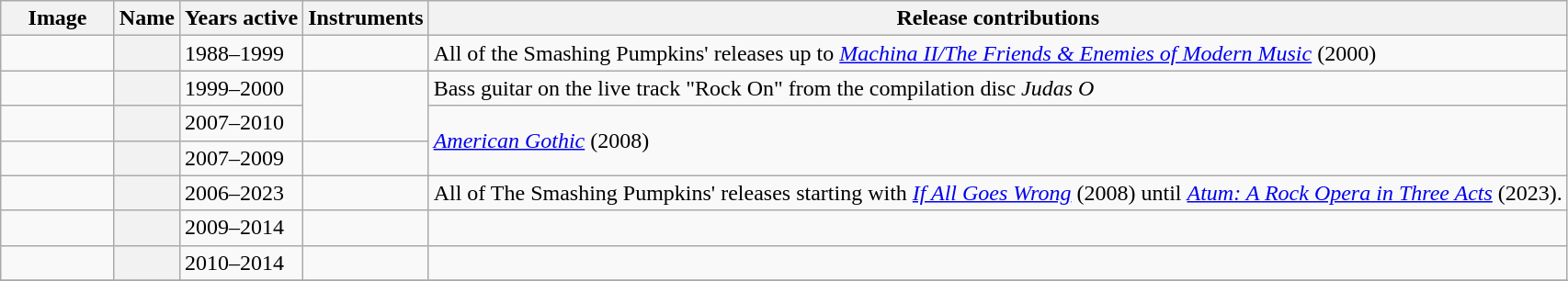<table class="wikitable plainrowheaders sortable">
<tr>
<th scope="col" class="unsortable" style="width: 75px">Image</th>
<th scope="col">Name</th>
<th scope="col">Years active</th>
<th scope="col">Instruments</th>
<th scope="col" class="unsortable">Release contributions</th>
</tr>
<tr>
<td></td>
<th scope="row"></th>
<td>1988–1999</td>
<td></td>
<td>All of the Smashing Pumpkins' releases up to <em><a href='#'>Machina II/The Friends & Enemies of Modern Music</a></em> (2000)</td>
</tr>
<tr>
<td></td>
<th scope="row"></th>
<td>1999–2000</td>
<td rowspan="2"></td>
<td>Bass guitar on the live track "Rock On" from the compilation disc <em>Judas O</em></td>
</tr>
<tr>
<td></td>
<th scope="row"></th>
<td>2007–2010</td>
<td rowspan="2"><em><a href='#'>American Gothic</a></em> (2008)</td>
</tr>
<tr>
<td></td>
<th scope="row"></th>
<td>2007–2009</td>
<td></td>
</tr>
<tr>
<td></td>
<th scope="row"></th>
<td>2006–2023</td>
<td></td>
<td>All of The Smashing Pumpkins' releases starting with <em><a href='#'>If All Goes Wrong</a></em> (2008) until <em><a href='#'>Atum: A Rock Opera in Three Acts</a></em> (2023).</td>
</tr>
<tr>
<td></td>
<th scope="row"></th>
<td>2009–2014</td>
<td></td>
<td></td>
</tr>
<tr>
<td></td>
<th scope="row"></th>
<td>2010–2014</td>
<td></td>
<td></td>
</tr>
<tr>
</tr>
</table>
